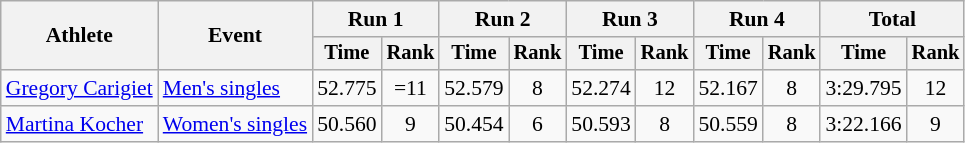<table class="wikitable" style="font-size:90%">
<tr>
<th rowspan="2">Athlete</th>
<th rowspan="2">Event</th>
<th colspan=2>Run 1</th>
<th colspan=2>Run 2</th>
<th colspan=2>Run 3</th>
<th colspan=2>Run 4</th>
<th colspan=2>Total</th>
</tr>
<tr style="font-size:95%">
<th>Time</th>
<th>Rank</th>
<th>Time</th>
<th>Rank</th>
<th>Time</th>
<th>Rank</th>
<th>Time</th>
<th>Rank</th>
<th>Time</th>
<th>Rank</th>
</tr>
<tr align=center>
<td align=left><a href='#'>Gregory Carigiet</a></td>
<td align=left><a href='#'>Men's singles</a></td>
<td>52.775</td>
<td>=11</td>
<td>52.579</td>
<td>8</td>
<td>52.274</td>
<td>12</td>
<td>52.167</td>
<td>8</td>
<td>3:29.795</td>
<td>12</td>
</tr>
<tr align=center>
<td align=left><a href='#'>Martina Kocher</a></td>
<td align=left><a href='#'>Women's singles</a></td>
<td>50.560</td>
<td>9</td>
<td>50.454</td>
<td>6</td>
<td>50.593</td>
<td>8</td>
<td>50.559</td>
<td>8</td>
<td>3:22.166</td>
<td>9</td>
</tr>
</table>
